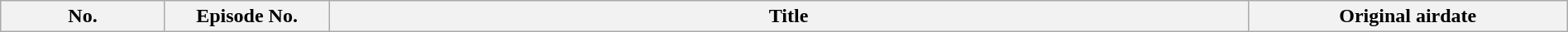<table class="wikitable plainrowheaders" style="width:100%; margin:auto;">
<tr>
<th width="125">No.</th>
<th width="125">Episode No.</th>
<th>Title</th>
<th width="250">Original airdate<br>




</th>
</tr>
</table>
